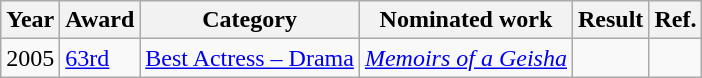<table class="wikitable">
<tr>
<th>Year</th>
<th>Award</th>
<th>Category</th>
<th>Nominated work</th>
<th>Result</th>
<th>Ref.</th>
</tr>
<tr>
<td>2005</td>
<td><a href='#'>63rd</a></td>
<td><a href='#'>Best Actress – Drama</a></td>
<td><em><a href='#'>Memoirs of a Geisha</a></em></td>
<td></td>
<td></td>
</tr>
</table>
